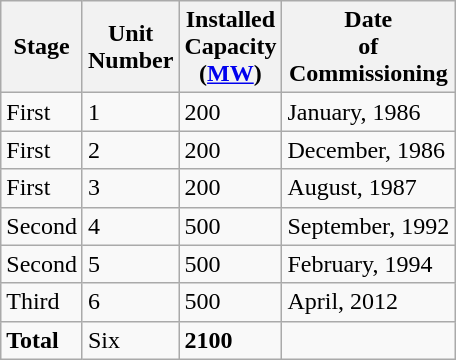<table class="sortable wikitable">
<tr>
<th>Stage</th>
<th>Unit<br> Number</th>
<th>Installed <br>Capacity <br>(<a href='#'>MW</a>)</th>
<th>Date <br> of <br>Commissioning</th>
</tr>
<tr <>
<td>First</td>
<td>1</td>
<td>200</td>
<td>January, 1986</td>
</tr>
<tr>
<td>First</td>
<td>2</td>
<td>200</td>
<td>December, 1986</td>
</tr>
<tr>
<td>First</td>
<td>3</td>
<td>200</td>
<td>August, 1987</td>
</tr>
<tr>
<td>Second</td>
<td>4</td>
<td>500</td>
<td>September, 1992</td>
</tr>
<tr>
<td>Second</td>
<td>5</td>
<td>500</td>
<td>February, 1994</td>
</tr>
<tr>
<td>Third</td>
<td>6</td>
<td>500</td>
<td>April, 2012</td>
</tr>
<tr>
<td><strong>Total</strong></td>
<td>Six</td>
<td><strong>2100</strong></td>
<td></td>
</tr>
</table>
